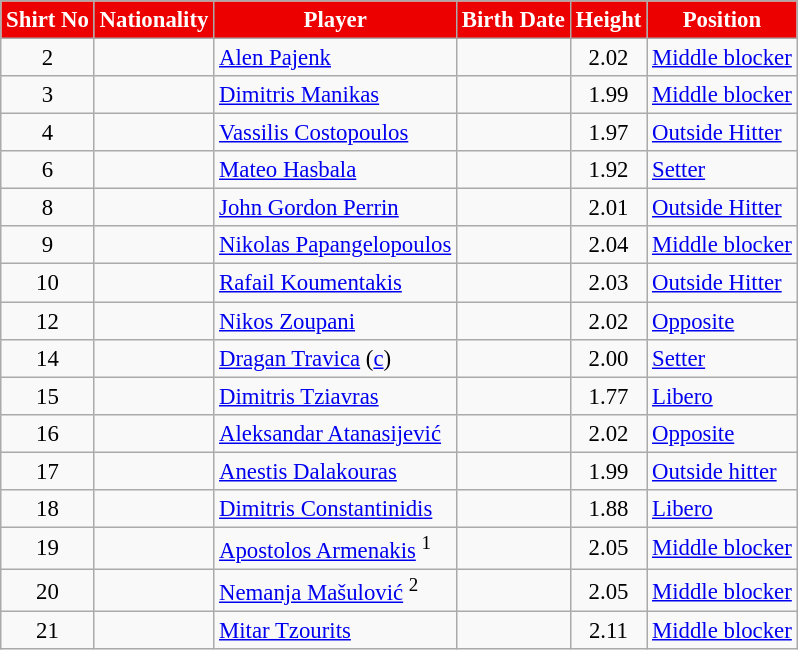<table class=wikitable bgcolor="#f7f8ff" cellpadding="3" cellspacing="0" border="1" style="font-size: 95%; border: gray solid 1px; border-collapse: collapse;">
<tr style="color: #fff;background:#ED0000">
<td align=center><strong>Shirt No</strong></td>
<td align=center><strong>Nationality</strong></td>
<td align=center><strong>Player</strong></td>
<td align=center><strong>Birth Date</strong></td>
<td align=center><strong>Height</strong></td>
<td align=center><strong>Position</strong></td>
</tr>
<tr>
<td align=center>2</td>
<td></td>
<td><a href='#'>Alen Pajenk</a></td>
<td></td>
<td align=center>2.02</td>
<td><a href='#'>Middle blocker</a></td>
</tr>
<tr>
<td align=center>3</td>
<td></td>
<td><a href='#'>Dimitris Manikas</a></td>
<td></td>
<td align=center>1.99</td>
<td><a href='#'>Middle blocker</a></td>
</tr>
<tr>
<td align=center>4</td>
<td></td>
<td><a href='#'>Vassilis Costopoulos</a></td>
<td></td>
<td align=center>1.97</td>
<td><a href='#'>Οutside Hitter</a></td>
</tr>
<tr>
<td align=center>6</td>
<td></td>
<td><a href='#'>Mateo Hasbala</a></td>
<td></td>
<td align=center>1.92</td>
<td><a href='#'>Setter</a></td>
</tr>
<tr>
<td align=center>8</td>
<td></td>
<td><a href='#'>John Gordon Perrin</a></td>
<td></td>
<td align=center>2.01</td>
<td><a href='#'>Οutside Hitter</a></td>
</tr>
<tr>
<td align=center>9</td>
<td></td>
<td><a href='#'>Nikolas Papangelopoulos</a></td>
<td></td>
<td align=center>2.04</td>
<td><a href='#'>Middle blocker</a></td>
</tr>
<tr>
<td align=center>10</td>
<td></td>
<td><a href='#'>Rafail Koumentakis</a></td>
<td></td>
<td align=center>2.03</td>
<td><a href='#'>Οutside Hitter</a></td>
</tr>
<tr>
<td align=center>12</td>
<td></td>
<td><a href='#'>Nikos Zoupani</a></td>
<td></td>
<td align=center>2.02</td>
<td><a href='#'>Opposite</a></td>
</tr>
<tr>
<td align=center>14</td>
<td></td>
<td><a href='#'>Dragan Travica</a> (<a href='#'>c</a>)</td>
<td></td>
<td align=center>2.00</td>
<td><a href='#'>Setter</a></td>
</tr>
<tr>
<td align=center>15</td>
<td></td>
<td><a href='#'>Dimitris Tziavras</a></td>
<td></td>
<td align=center>1.77</td>
<td><a href='#'>Libero</a></td>
</tr>
<tr>
<td align=center>16</td>
<td></td>
<td><a href='#'>Aleksandar Atanasijević</a></td>
<td></td>
<td align=center>2.02</td>
<td><a href='#'>Opposite</a></td>
</tr>
<tr>
<td align=center>17</td>
<td></td>
<td><a href='#'>Anestis Dalakouras</a></td>
<td></td>
<td align=center>1.99</td>
<td><a href='#'>Outside hitter</a></td>
</tr>
<tr>
<td align=center>18</td>
<td></td>
<td><a href='#'>Dimitris Constantinidis</a></td>
<td></td>
<td align=center>1.88</td>
<td><a href='#'>Libero</a></td>
</tr>
<tr>
<td align=center>19</td>
<td></td>
<td><a href='#'>Apostolos Armenakis</a> <sup>1</sup></td>
<td></td>
<td align=center>2.05</td>
<td><a href='#'>Middle blocker</a></td>
</tr>
<tr>
<td align=center>20</td>
<td></td>
<td><a href='#'>Nemanja Mašulović</a> <sup>2</sup></td>
<td></td>
<td align=center>2.05</td>
<td><a href='#'>Middle blocker</a></td>
</tr>
<tr>
<td align=center>21</td>
<td></td>
<td><a href='#'>Mitar Tzourits</a></td>
<td></td>
<td align=center>2.11</td>
<td><a href='#'>Middle blocker</a></td>
</tr>
</table>
